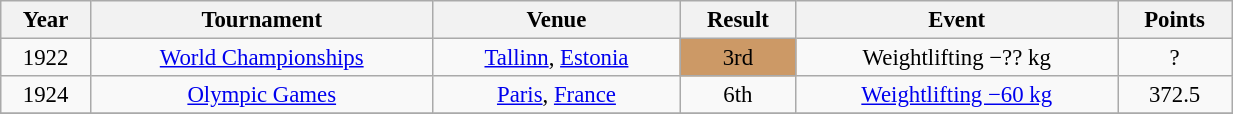<table class="wikitable" style=" text-align:center; font-size:95%;" width="65%">
<tr>
<th>Year</th>
<th>Tournament</th>
<th>Venue</th>
<th>Result</th>
<th>Event</th>
<th>Points</th>
</tr>
<tr>
<td>1922</td>
<td><a href='#'>World Championships</a></td>
<td><a href='#'>Tallinn</a>, <a href='#'>Estonia</a></td>
<td align="center" bgcolor=cc9966>3rd</td>
<td>Weightlifting −?? kg</td>
<td>?</td>
</tr>
<tr>
<td>1924</td>
<td><a href='#'>Olympic Games</a></td>
<td><a href='#'>Paris</a>, <a href='#'>France</a></td>
<td>6th</td>
<td><a href='#'>Weightlifting −60 kg</a></td>
<td>372.5</td>
</tr>
<tr>
</tr>
</table>
